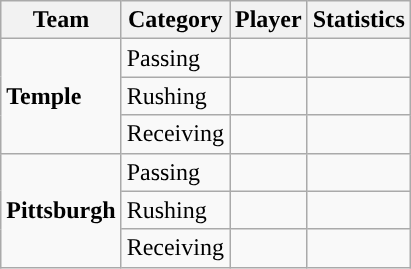<table class="wikitable" style="float: right;">
<tr>
<th>Team</th>
<th>Category</th>
<th>Player</th>
<th>Statistics</th>
</tr>
<tr>
<td rowspan=3><strong>Temple</strong></td>
<td>Passing</td>
<td></td>
<td></td>
</tr>
<tr>
<td>Rushing</td>
<td></td>
<td></td>
</tr>
<tr>
<td>Receiving</td>
<td></td>
<td></td>
</tr>
<tr>
<td rowspan=3><strong>Pittsburgh</strong></td>
<td>Passing</td>
<td></td>
<td></td>
</tr>
<tr>
<td>Rushing</td>
<td></td>
<td></td>
</tr>
<tr>
<td>Receiving</td>
<td></td>
<td></td>
</tr>
</table>
